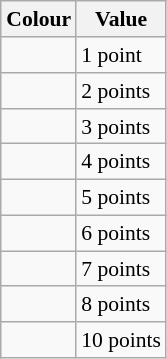<table class="wikitable" style="font-size:90%;float:right; margin:1em 2em 1em 0em;">
<tr>
<th>Colour</th>
<th>Value</th>
</tr>
<tr>
<td> </td>
<td>1 point</td>
</tr>
<tr>
<td> </td>
<td>2 points</td>
</tr>
<tr>
<td> </td>
<td>3 points</td>
</tr>
<tr>
<td> </td>
<td>4 points</td>
</tr>
<tr>
<td> </td>
<td>5 points</td>
</tr>
<tr>
<td> </td>
<td>6 points</td>
</tr>
<tr>
<td> </td>
<td>7 points</td>
</tr>
<tr>
<td> </td>
<td>8 points</td>
</tr>
<tr>
<td> </td>
<td>10 points</td>
</tr>
</table>
